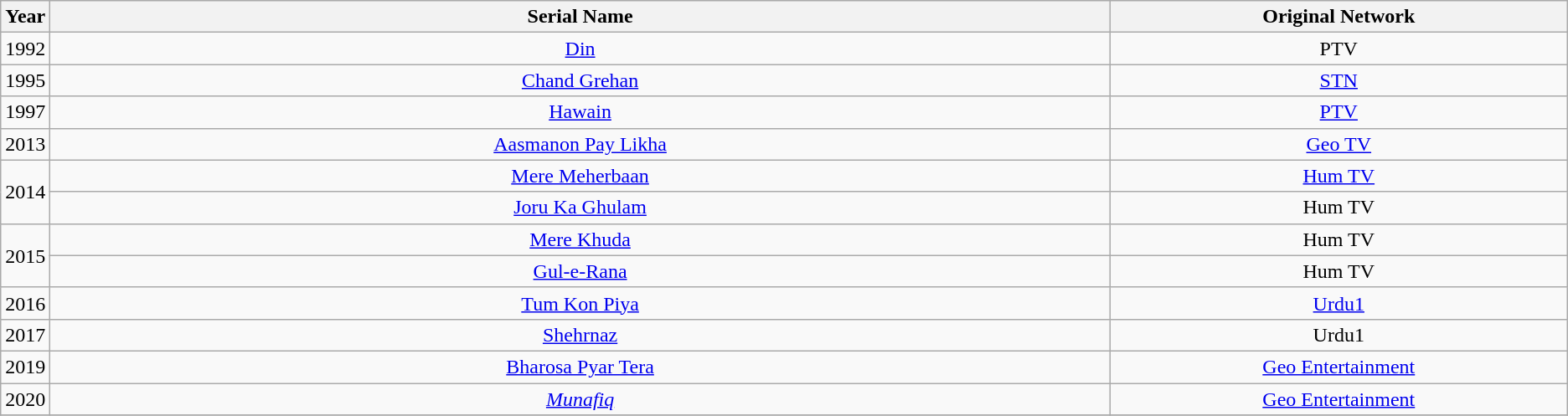<table class=wikitable plainrowheaders>
<tr>
<th>Year</th>
<th width=70%>Serial Name</th>
<th width=60%>Original Network</th>
</tr>
<tr>
<td>1992</td>
<td align="center"><a href='#'>Din</a></td>
<td align="center">PTV</td>
</tr>
<tr>
<td>1995</td>
<td align="center"><a href='#'>Chand Grehan</a></td>
<td align="center"><a href='#'>STN</a></td>
</tr>
<tr>
<td>1997</td>
<td align="center"><a href='#'>Hawain</a></td>
<td align="center"><a href='#'>PTV</a></td>
</tr>
<tr>
<td>2013</td>
<td align="center"><a href='#'>Aasmanon Pay Likha</a></td>
<td align="center"><a href='#'>Geo TV</a></td>
</tr>
<tr>
<td rowspan="2">2014</td>
<td align="center"><a href='#'>Mere Meherbaan</a></td>
<td align="center"><a href='#'>Hum TV</a></td>
</tr>
<tr>
<td align="center"><a href='#'>Joru Ka Ghulam</a></td>
<td align="center">Hum TV</td>
</tr>
<tr>
<td rowspan="2">2015</td>
<td align="center"><a href='#'>Mere Khuda</a></td>
<td align="center">Hum TV</td>
</tr>
<tr>
<td align="center"><a href='#'>Gul-e-Rana</a></td>
<td align="center">Hum TV</td>
</tr>
<tr>
<td>2016</td>
<td align="center"><a href='#'>Tum Kon Piya</a></td>
<td align="center"><a href='#'>Urdu1</a></td>
</tr>
<tr>
<td>2017</td>
<td align="center"><a href='#'>Shehrnaz</a></td>
<td align="center">Urdu1</td>
</tr>
<tr>
<td>2019</td>
<td align="center"><a href='#'>Bharosa Pyar Tera</a></td>
<td align="center"><a href='#'>Geo Entertainment</a></td>
</tr>
<tr>
<td>2020</td>
<td align="center"><em><a href='#'>Munafiq</a></em></td>
<td align="center"><a href='#'>Geo Entertainment</a></td>
</tr>
<tr>
</tr>
</table>
